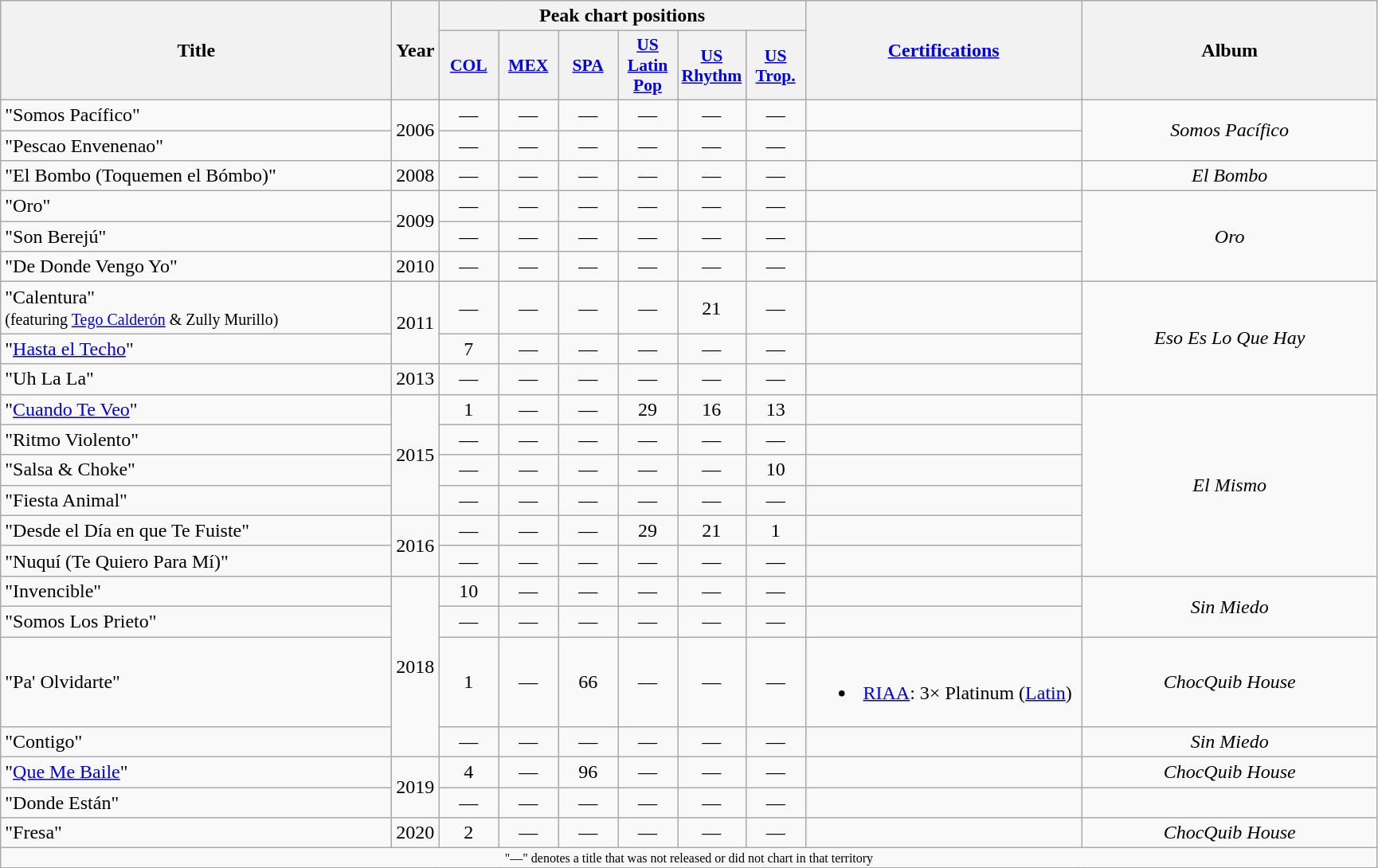<table class="wikitable" style="text-align:center;" border="1">
<tr>
<th scope="col" rowspan="2" style="width:20em;">Title</th>
<th scope="col" rowspan="2" style="width:2em;">Year</th>
<th scope="col" colspan="6">Peak chart positions</th>
<th scope="col" rowspan="2" style="width:14em;"><a href='#'>Certifications</a></th>
<th scope="col" rowspan="2" style="width:15em;">Album</th>
</tr>
<tr>
<th scope="col" style="width:3em;font-size:90%;"><a href='#'>COL</a><br></th>
<th scope="col" style="width:3em;font-size:90%;"><a href='#'>MEX</a><br></th>
<th scope="col" style="width:3em;font-size:90%;"><a href='#'>SPA</a><br></th>
<th scope="col" style="width:3em;font-size:90%;"><a href='#'>US<br>Latin<br>Pop</a><br></th>
<th scope="col" style="width:3em;font-size:90%;"><a href='#'>US <br>Rhythm</a><br></th>
<th scope="col" style="width:3em;font-size:90%;"><a href='#'>US <br>Trop.</a><br></th>
</tr>
<tr>
<td align="left">"Somos Pacífico"</td>
<td align="center" rowspan="2">2006</td>
<td align="center">—</td>
<td align="center">—</td>
<td align="center">—</td>
<td align="center">—</td>
<td align="center">—</td>
<td align="center">—</td>
<td></td>
<td rowspan="2"><em>Somos Pacífico</em></td>
</tr>
<tr>
<td align="left">"Pescao Envenenao"</td>
<td align="center">—</td>
<td align="center">—</td>
<td align="center">—</td>
<td align="center">—</td>
<td align="center">—</td>
<td align="center">—</td>
<td></td>
</tr>
<tr>
<td align="left">"El Bombo (Toquemen el Bómbo)"</td>
<td>2008</td>
<td align="center">—</td>
<td align="center">—</td>
<td align="center">—</td>
<td align="center">—</td>
<td align="center">—</td>
<td align="center">—</td>
<td></td>
<td><em>El Bombo</em></td>
</tr>
<tr>
<td align="left">"Oro"</td>
<td align="center" rowspan="2">2009</td>
<td align="center">—</td>
<td align="center">—</td>
<td align="center">—</td>
<td align="center">—</td>
<td align="center">—</td>
<td align="center">—</td>
<td></td>
<td rowspan="3"><em>Oro</em></td>
</tr>
<tr>
<td align="left">"Son Berejú"</td>
<td align="center">—</td>
<td align="center">—</td>
<td align="center">—</td>
<td align="center">—</td>
<td align="center">—</td>
<td align="center">—</td>
<td></td>
</tr>
<tr>
<td align="left">"De Donde Vengo Yo"</td>
<td>2010</td>
<td align="center">—</td>
<td align="center">—</td>
<td align="center">—</td>
<td align="center">—</td>
<td align="center">—</td>
<td align="center">—</td>
<td></td>
</tr>
<tr>
<td align="left">"Calentura" <br><small>(featuring <a href='#'>Tego Calderón</a> & Zully Murillo)</small></td>
<td align="center" rowspan="2">2011</td>
<td align="center">—</td>
<td align="center">—</td>
<td align="center">—</td>
<td align="center">—</td>
<td align="center">21</td>
<td align="center">—</td>
<td></td>
<td rowspan="3"><em>Eso Es Lo Que Hay</em></td>
</tr>
<tr>
<td align="left">"<a href='#'>Hasta el Techo</a>"</td>
<td align="center">7</td>
<td align="center">—</td>
<td align="center">—</td>
<td align="center">—</td>
<td align="center">—</td>
<td align="center">—</td>
<td></td>
</tr>
<tr>
<td align="left">"Uh La La"</td>
<td>2013</td>
<td align="center">—</td>
<td align="center">—</td>
<td align="center">—</td>
<td align="center">—</td>
<td align="center">—</td>
<td align="center">—</td>
<td></td>
</tr>
<tr>
<td align="left">"<a href='#'>Cuando Te Veo</a>"</td>
<td rowspan="4">2015</td>
<td align="center">1</td>
<td align="center">—</td>
<td align="center">—</td>
<td align="center">29</td>
<td align="center">16</td>
<td align="center">13</td>
<td></td>
<td rowspan="6"><em>El Mismo</em></td>
</tr>
<tr>
<td align="left">"Ritmo Violento"<br></td>
<td>—</td>
<td>—</td>
<td>—</td>
<td>—</td>
<td>—</td>
<td>—</td>
<td></td>
</tr>
<tr>
<td align="left">"Salsa & Choke"<br></td>
<td>—</td>
<td>—</td>
<td>—</td>
<td>—</td>
<td>—</td>
<td>10</td>
<td></td>
</tr>
<tr>
<td align="left">"Fiesta Animal"<br></td>
<td>—</td>
<td>—</td>
<td>—</td>
<td>—</td>
<td>—</td>
<td>—</td>
<td></td>
</tr>
<tr>
<td align="left">"Desde el Día en que Te Fuiste"<br></td>
<td rowspan="2">2016</td>
<td>—</td>
<td>—</td>
<td>—</td>
<td>29</td>
<td>21</td>
<td>1</td>
<td></td>
</tr>
<tr>
<td align="left">"Nuquí (Te Quiero Para Mí)"</td>
<td>—</td>
<td>—</td>
<td>—</td>
<td>—</td>
<td>—</td>
<td>—</td>
<td></td>
</tr>
<tr>
<td align="left">"Invencible"</td>
<td rowspan="4">2018</td>
<td>10</td>
<td>—</td>
<td>—</td>
<td>—</td>
<td>—</td>
<td>—</td>
<td></td>
<td rowspan="2"><em>Sin Miedo</em></td>
</tr>
<tr>
<td align="left">"Somos Los Prieto"<br></td>
<td>—</td>
<td>—</td>
<td>—</td>
<td>—</td>
<td>—</td>
<td>—</td>
<td></td>
</tr>
<tr>
<td align="left">"Pa' Olvidarte"<br></td>
<td>1</td>
<td>—</td>
<td>66</td>
<td>—</td>
<td>—</td>
<td>—</td>
<td><br><ul><li><a href='#'>RIAA</a>: 3× Platinum <span>(<a href='#'>Latin</a>)</span></li></ul></td>
<td rowspan="1"><em>ChocQuib House</em></td>
</tr>
<tr>
<td align="left">"Contigo"</td>
<td>—</td>
<td>—</td>
<td>—</td>
<td>—</td>
<td>—</td>
<td>—</td>
<td></td>
<td><em>Sin Miedo</em></td>
</tr>
<tr>
<td align="left">"<a href='#'>Que Me Baile</a>"<br></td>
<td rowspan="2">2019</td>
<td>4</td>
<td>—</td>
<td>96</td>
<td>—</td>
<td>—</td>
<td>—</td>
<td></td>
<td rowspan="1"><em>ChocQuib House</em></td>
</tr>
<tr>
<td align="left">"Donde Están"<br></td>
<td>—</td>
<td>—</td>
<td>—</td>
<td>—</td>
<td>—</td>
<td>—</td>
<td></td>
<td></td>
</tr>
<tr>
<td align="left">"Fresa"</td>
<td>2020</td>
<td>2</td>
<td>—</td>
<td>—</td>
<td>—</td>
<td>—</td>
<td>—</td>
<td></td>
<td rowspan="1"><em>ChocQuib House</em></td>
</tr>
<tr>
<td colspan="14" style="text-align:center; font-size:8pt;">"—" denotes a title that was not released or did not chart in that territory</td>
</tr>
</table>
